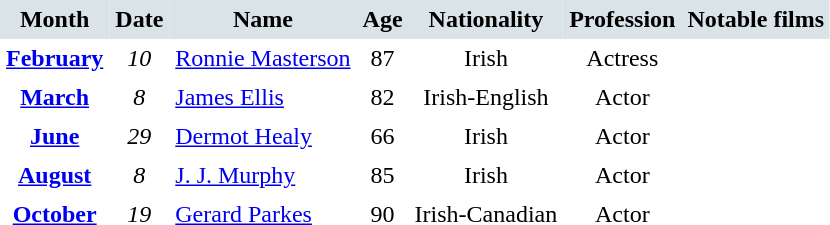<table cellspacing="0" cellpadding="4" border="0">
<tr style="background:#dae3e7; text-align:center;">
<th>Month</th>
<th>Date</th>
<th>Name</th>
<th>Age</th>
<th>Nationality</th>
<th>Profession</th>
<th>Notable films</th>
</tr>
<tr valign="top">
<th rowspan=1 style="text-align:center; vertical-align:top;"><a href='#'>February</a></th>
<td style="text-align:center;"><em>10</em></td>
<td><a href='#'>Ronnie Masterson</a></td>
<td style="text-align:center;">87</td>
<td style="text-align:center;">Irish</td>
<td style="text-align:center;">Actress</td>
<td></td>
</tr>
<tr>
<th rowspan=1 style="text-align:center; vertical-align:top;"><a href='#'>March</a></th>
<td style="text-align:center;"><em>8</em></td>
<td><a href='#'>James Ellis</a></td>
<td style="text-align:center;">82</td>
<td style="text-align:center;">Irish-English</td>
<td style="text-align:center;">Actor</td>
<td></td>
</tr>
<tr>
<th rowspan=1 style="text-align:center; vertical-align:top;"><a href='#'>June</a></th>
<td style="text-align:center;"><em>29</em></td>
<td><a href='#'>Dermot Healy</a></td>
<td style="text-align:center;">66</td>
<td style="text-align:center;">Irish</td>
<td style="text-align:center;">Actor</td>
<td></td>
</tr>
<tr>
<th rowspan=1 style="text-align:center; vertical-align:top;"><a href='#'>August</a></th>
<td style="text-align:center;"><em>8</em></td>
<td><a href='#'>J. J. Murphy</a></td>
<td style="text-align:center;">85</td>
<td style="text-align:center;">Irish</td>
<td style="text-align:center;">Actor</td>
<td></td>
</tr>
<tr>
<th rowspan=1 style="text-align:center; vertical-align:top;"><a href='#'>October</a></th>
<td style="text-align:center;"><em>19</em></td>
<td><a href='#'>Gerard Parkes</a></td>
<td style="text-align:center;">90</td>
<td style="text-align:center;">Irish-Canadian</td>
<td style="text-align:center;">Actor</td>
<td></td>
</tr>
<tr>
</tr>
</table>
